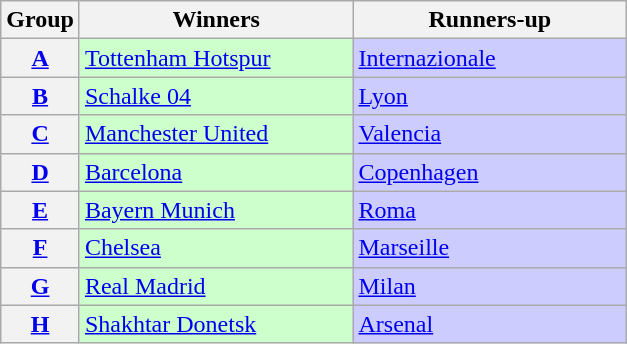<table class="wikitable">
<tr>
<th>Group</th>
<th width=175>Winners</th>
<th width=175>Runners-up</th>
</tr>
<tr>
<th><a href='#'>A</a></th>
<td bgcolor="#ccffcc"> <a href='#'>Tottenham Hotspur</a></td>
<td bgcolor="#ccccff"> <a href='#'>Internazionale</a></td>
</tr>
<tr>
<th><a href='#'>B</a></th>
<td bgcolor="#ccffcc"> <a href='#'>Schalke 04</a></td>
<td bgcolor="#ccccff"> <a href='#'>Lyon</a></td>
</tr>
<tr>
<th><a href='#'>C</a></th>
<td bgcolor="#ccffcc"> <a href='#'>Manchester United</a></td>
<td bgcolor="#ccccff"> <a href='#'>Valencia</a></td>
</tr>
<tr>
<th><a href='#'>D</a></th>
<td bgcolor="#ccffcc"> <a href='#'>Barcelona</a></td>
<td bgcolor="#ccccff"> <a href='#'>Copenhagen</a></td>
</tr>
<tr>
<th><a href='#'>E</a></th>
<td bgcolor="#ccffcc"> <a href='#'>Bayern Munich</a></td>
<td bgcolor="#ccccff"> <a href='#'>Roma</a></td>
</tr>
<tr>
<th><a href='#'>F</a></th>
<td bgcolor="#ccffcc"> <a href='#'>Chelsea</a></td>
<td bgcolor="#ccccff"> <a href='#'>Marseille</a></td>
</tr>
<tr>
<th><a href='#'>G</a></th>
<td bgcolor="#ccffcc"> <a href='#'>Real Madrid</a></td>
<td bgcolor="#ccccff"> <a href='#'>Milan</a></td>
</tr>
<tr>
<th><a href='#'>H</a></th>
<td bgcolor="#ccffcc"> <a href='#'>Shakhtar Donetsk</a></td>
<td bgcolor="#ccccff"> <a href='#'>Arsenal</a></td>
</tr>
</table>
